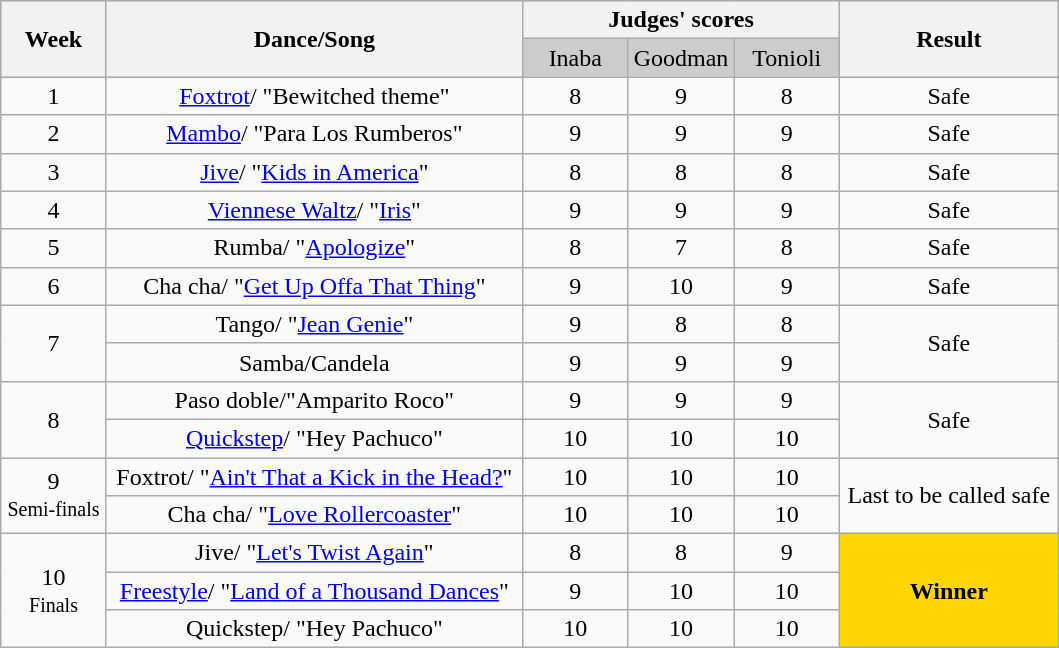<table class="wikitable">
<tr style="text-align:center; background:#ccc;">
<th rowspan="2">Week</th>
<th rowspan="2">Dance/Song</th>
<th colspan="3">Judges' scores</th>
<th rowspan="2">Result</th>
</tr>
<tr style="text-align:center; background:#ccc;">
<td style="width:10%; ">Inaba</td>
<td style="width:10%; ">Goodman</td>
<td style="width:10%; ">Tonioli</td>
</tr>
<tr style="text-align:center;">
<td>1</td>
<td><a href='#'>Foxtrot</a>/ "Bewitched theme"</td>
<td>8</td>
<td>9</td>
<td>8</td>
<td>Safe</td>
</tr>
<tr>
<td style="text-align:center;">2</td>
<td style="text-align:center;"><a href='#'>Mambo</a>/ "Para Los Rumberos"</td>
<td style="text-align:center;">9</td>
<td style="text-align:center;">9</td>
<td style="text-align:center;">9</td>
<td style="text-align:center;">Safe</td>
</tr>
<tr>
<td style="text-align:center;">3</td>
<td style="text-align:center;"><a href='#'>Jive</a>/ "<a href='#'>Kids in America</a>"</td>
<td style="text-align:center;">8</td>
<td style="text-align:center;">8</td>
<td style="text-align:center;">8</td>
<td style="text-align:center;">Safe</td>
</tr>
<tr>
<td style="text-align:center;">4</td>
<td style="text-align:center;"><a href='#'>Viennese Waltz</a>/ "<a href='#'>Iris</a>"</td>
<td style="text-align:center;">9</td>
<td style="text-align:center;">9</td>
<td style="text-align:center;">9</td>
<td style="text-align:center;">Safe</td>
</tr>
<tr>
<td style="text-align:center;">5</td>
<td style="text-align:center;">Rumba/ "<a href='#'>Apologize</a>"</td>
<td style="text-align:center;">8</td>
<td style="text-align:center;">7</td>
<td style="text-align:center;">8</td>
<td style="text-align:center;">Safe</td>
</tr>
<tr>
<td style="text-align:center;">6</td>
<td style="text-align:center;">Cha cha/ "<a href='#'>Get Up Offa That Thing</a>"</td>
<td style="text-align:center;">9</td>
<td style="text-align:center;">10</td>
<td style="text-align:center;">9</td>
<td style="text-align:center;">Safe</td>
</tr>
<tr style="text-align:center;">
<td rowspan="2">7</td>
<td>Tango/ "<a href='#'>Jean Genie</a>"</td>
<td>9</td>
<td>8</td>
<td>8</td>
<td rowspan="2">Safe</td>
</tr>
<tr style="text-align:center;">
<td>Samba/Candela</td>
<td>9</td>
<td>9</td>
<td>9</td>
</tr>
<tr style="text-align:center;">
<td rowspan="2">8</td>
<td>Paso doble/"Amparito Roco"</td>
<td>9</td>
<td>9</td>
<td>9</td>
<td rowspan="2">Safe</td>
</tr>
<tr style="text-align:center;">
<td><a href='#'>Quickstep</a>/ "Hey Pachuco"</td>
<td>10</td>
<td>10</td>
<td>10</td>
</tr>
<tr style="text-align:center;">
<td rowspan="2">9<br><small>Semi-finals</small></td>
<td>Foxtrot/ "<a href='#'>Ain't That a Kick in the Head?</a>"</td>
<td>10</td>
<td>10</td>
<td>10</td>
<td rowspan="2">Last to be called safe</td>
</tr>
<tr style="text-align:center;">
<td>Cha cha/ "<a href='#'>Love Rollercoaster</a>"</td>
<td>10</td>
<td>10</td>
<td>10</td>
</tr>
<tr>
<td rowspan="3" style="text-align:center;">10<br><small>Finals</small></td>
<td style="text-align:center;">Jive/ "<a href='#'>Let's Twist Again</a>"</td>
<td style="text-align:center;">8</td>
<td style="text-align:center;">8</td>
<td style="text-align:center;">9</td>
<th rowspan="3" style="background:gold;">Winner</th>
</tr>
<tr>
<td style="text-align:center;"><a href='#'>Freestyle</a>/ "<a href='#'>Land of a Thousand Dances</a>"</td>
<td style="text-align:center;">9</td>
<td style="text-align:center;">10</td>
<td style="text-align:center;">10</td>
</tr>
<tr>
<td style="text-align:center;">Quickstep/ "Hey Pachuco"</td>
<td style="text-align:center;">10</td>
<td style="text-align:center;">10</td>
<td style="text-align:center;">10</td>
</tr>
</table>
